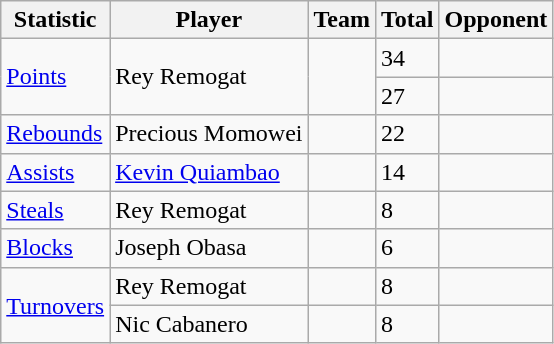<table class="wikitable">
<tr>
<th>Statistic</th>
<th>Player</th>
<th>Team</th>
<th>Total</th>
<th>Opponent</th>
</tr>
<tr>
<td rowspan="2"><a href='#'>Points</a></td>
<td rowspan="2"> Rey Remogat</td>
<td rowspan="2"></td>
<td>34</td>
<td></td>
</tr>
<tr>
<td>27</td>
<td></td>
</tr>
<tr>
<td><a href='#'>Rebounds</a></td>
<td> Precious Momowei</td>
<td></td>
<td>22</td>
<td></td>
</tr>
<tr>
<td><a href='#'>Assists</a></td>
<td> <a href='#'>Kevin Quiambao</a></td>
<td></td>
<td>14</td>
<td></td>
</tr>
<tr>
<td><a href='#'>Steals</a></td>
<td> Rey Remogat</td>
<td></td>
<td>8</td>
<td></td>
</tr>
<tr>
<td><a href='#'>Blocks</a></td>
<td> Joseph Obasa</td>
<td></td>
<td>6</td>
<td></td>
</tr>
<tr>
<td rowspan="2"><a href='#'>Turnovers</a></td>
<td> Rey Remogat</td>
<td></td>
<td>8</td>
<td></td>
</tr>
<tr>
<td> Nic Cabanero</td>
<td></td>
<td>8</td>
<td></td>
</tr>
</table>
